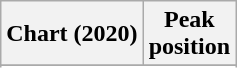<table class="wikitable sortable plainrowheaders" style="text-align:center">
<tr>
<th>Chart (2020)</th>
<th>Peak<br>position</th>
</tr>
<tr>
</tr>
<tr>
</tr>
</table>
